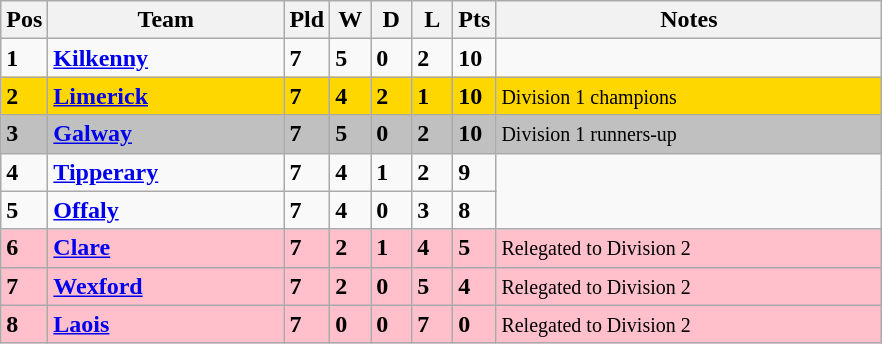<table class="wikitable" style="text-align: centre;">
<tr>
<th width=20>Pos</th>
<th width=150>Team</th>
<th width=20>Pld</th>
<th width=20>W</th>
<th width=20>D</th>
<th width=20>L</th>
<th width=20>Pts</th>
<th width=250>Notes</th>
</tr>
<tr style>
<td><strong>1</strong></td>
<td align=left><strong> <a href='#'>Kilkenny</a> </strong></td>
<td><strong>7</strong></td>
<td><strong>5</strong></td>
<td><strong>0</strong></td>
<td><strong>2</strong></td>
<td><strong>10</strong></td>
</tr>
<tr style="background:gold;">
<td><strong>2</strong></td>
<td align=left><strong> <a href='#'>Limerick</a> </strong></td>
<td><strong>7</strong></td>
<td><strong>4</strong></td>
<td><strong>2</strong></td>
<td><strong>1</strong></td>
<td><strong>10</strong></td>
<td><small> Division 1 champions</small></td>
</tr>
<tr style="background:silver;">
<td><strong>3</strong></td>
<td align=left><strong> <a href='#'>Galway</a> </strong></td>
<td><strong>7</strong></td>
<td><strong>5</strong></td>
<td><strong>0</strong></td>
<td><strong>2</strong></td>
<td><strong>10</strong></td>
<td><small> Division 1 runners-up</small></td>
</tr>
<tr>
<td><strong>4</strong></td>
<td align=left><strong> <a href='#'>Tipperary</a> </strong></td>
<td><strong>7</strong></td>
<td><strong>4</strong></td>
<td><strong>1</strong></td>
<td><strong>2</strong></td>
<td><strong>9</strong></td>
</tr>
<tr style>
<td><strong>5</strong></td>
<td align=left><strong> <a href='#'>Offaly</a> </strong></td>
<td><strong>7</strong></td>
<td><strong>4</strong></td>
<td><strong>0</strong></td>
<td><strong>3</strong></td>
<td><strong>8</strong></td>
</tr>
<tr style="background:#FFC0CB;">
<td><strong>6</strong></td>
<td align=left><strong> <a href='#'>Clare</a> </strong></td>
<td><strong>7</strong></td>
<td><strong>2</strong></td>
<td><strong>1</strong></td>
<td><strong>4</strong></td>
<td><strong>5</strong></td>
<td><small>Relegated to Division 2</small></td>
</tr>
<tr style="background:#FFC0CB;">
<td><strong>7</strong></td>
<td align=left><strong> <a href='#'>Wexford</a> </strong></td>
<td><strong>7</strong></td>
<td><strong>2</strong></td>
<td><strong>0</strong></td>
<td><strong>5</strong></td>
<td><strong>4</strong></td>
<td><small>Relegated to Division 2</small></td>
</tr>
<tr style="background:#FFC0CB;">
<td><strong>8</strong></td>
<td align=left><strong> <a href='#'>Laois</a> </strong></td>
<td><strong>7</strong></td>
<td><strong>0</strong></td>
<td><strong>0</strong></td>
<td><strong>7</strong></td>
<td><strong>0</strong></td>
<td><small>Relegated to Division 2</small></td>
</tr>
</table>
